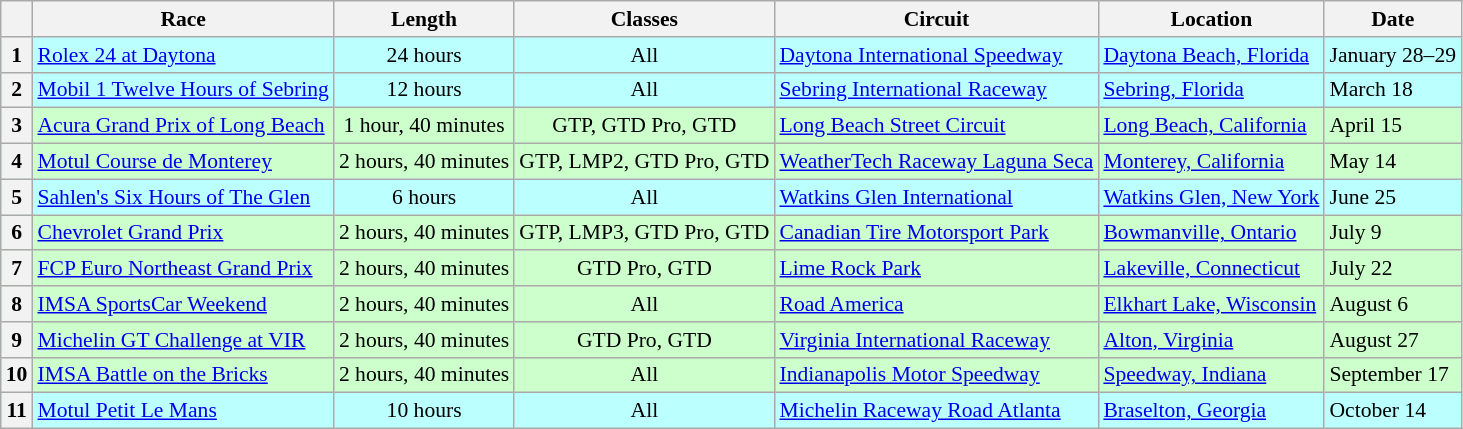<table class="wikitable" style="font-size: 90%;">
<tr>
<th></th>
<th>Race</th>
<th>Length</th>
<th>Classes</th>
<th>Circuit</th>
<th>Location</th>
<th>Date</th>
</tr>
<tr style="background:#bbffff;">
<th>1</th>
<td><a href='#'>Rolex 24 at Daytona</a></td>
<td align=center>24 hours</td>
<td align=center>All</td>
<td><a href='#'>Daytona International Speedway</a></td>
<td><a href='#'>Daytona Beach, Florida</a></td>
<td>January 28–29</td>
</tr>
<tr style="background:#bbffff;">
<th>2</th>
<td><a href='#'>Mobil 1 Twelve Hours of Sebring</a></td>
<td align=center>12 hours</td>
<td align=center>All</td>
<td><a href='#'>Sebring International Raceway</a></td>
<td><a href='#'>Sebring, Florida</a></td>
<td>March 18</td>
</tr>
<tr style="background:#ccffcc;">
<th>3</th>
<td><a href='#'>Acura Grand Prix of Long Beach</a></td>
<td align=center>1 hour, 40 minutes</td>
<td align=center>GTP, GTD Pro, GTD</td>
<td><a href='#'>Long Beach Street Circuit</a></td>
<td><a href='#'>Long Beach, California</a></td>
<td>April 15</td>
</tr>
<tr style="background:#ccffcc;">
<th>4</th>
<td><a href='#'>Motul Course de Monterey</a></td>
<td align=center>2 hours, 40 minutes</td>
<td align=center>GTP, LMP2, GTD Pro, GTD</td>
<td><a href='#'>WeatherTech Raceway Laguna Seca</a></td>
<td><a href='#'>Monterey, California</a></td>
<td>May 14</td>
</tr>
<tr style="background:#bbffff;">
<th>5</th>
<td><a href='#'>Sahlen's Six Hours of The Glen</a></td>
<td align=center>6 hours</td>
<td align=center>All</td>
<td><a href='#'>Watkins Glen International</a></td>
<td><a href='#'>Watkins Glen, New York</a></td>
<td>June 25</td>
</tr>
<tr style="background:#ccffcc;">
<th>6</th>
<td><a href='#'>Chevrolet Grand Prix</a></td>
<td align=center>2 hours, 40 minutes</td>
<td align=center>GTP, LMP3, GTD Pro, GTD</td>
<td><a href='#'>Canadian Tire Motorsport Park</a></td>
<td><a href='#'>Bowmanville, Ontario</a></td>
<td>July 9</td>
</tr>
<tr style="background:#ccffcc;">
<th>7</th>
<td><a href='#'>FCP Euro Northeast Grand Prix</a></td>
<td align=center>2 hours, 40 minutes</td>
<td align=center>GTD Pro, GTD</td>
<td><a href='#'>Lime Rock Park</a></td>
<td><a href='#'>Lakeville, Connecticut</a></td>
<td>July 22</td>
</tr>
<tr style="background:#ccffcc;">
<th>8</th>
<td><a href='#'>IMSA SportsCar Weekend</a></td>
<td align=center>2 hours, 40 minutes</td>
<td align=center>All</td>
<td><a href='#'>Road America</a></td>
<td><a href='#'>Elkhart Lake, Wisconsin</a></td>
<td>August 6</td>
</tr>
<tr style="background:#ccffcc;">
<th>9</th>
<td><a href='#'>Michelin GT Challenge at VIR</a></td>
<td align=center>2 hours, 40 minutes</td>
<td align=center>GTD Pro, GTD</td>
<td><a href='#'>Virginia International Raceway</a></td>
<td><a href='#'>Alton, Virginia</a></td>
<td>August 27</td>
</tr>
<tr style="background:#ccffcc;">
<th>10</th>
<td><a href='#'>IMSA Battle on the Bricks</a></td>
<td align=center>2 hours, 40 minutes</td>
<td align=center>All</td>
<td><a href='#'>Indianapolis Motor Speedway</a></td>
<td><a href='#'>Speedway, Indiana</a></td>
<td>September 17</td>
</tr>
<tr style="background:#bbffff;">
<th>11</th>
<td><a href='#'>Motul Petit Le Mans</a></td>
<td align=center>10 hours</td>
<td align=center>All</td>
<td><a href='#'>Michelin Raceway Road Atlanta</a></td>
<td><a href='#'>Braselton, Georgia</a></td>
<td>October 14</td>
</tr>
</table>
